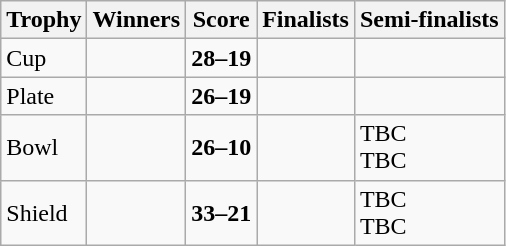<table class="wikitable" style="text-align:left">
<tr>
<th>Trophy</th>
<th>Winners</th>
<th>Score</th>
<th>Finalists</th>
<th>Semi-finalists</th>
</tr>
<tr>
<td>Cup</td>
<td></td>
<td align=center><strong>28–19</strong></td>
<td></td>
<td><br></td>
</tr>
<tr>
<td>Plate</td>
<td></td>
<td align=center><strong>26–19</strong></td>
<td></td>
<td><br></td>
</tr>
<tr>
<td>Bowl</td>
<td></td>
<td align=center><strong>26–10</strong></td>
<td></td>
<td>TBC<br>TBC</td>
</tr>
<tr>
<td>Shield</td>
<td></td>
<td align=center><strong>33–21</strong></td>
<td></td>
<td>TBC<br>TBC</td>
</tr>
</table>
